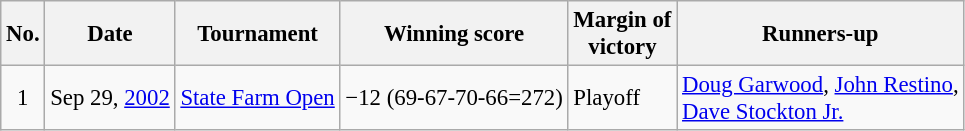<table class="wikitable" style="font-size:95%;">
<tr>
<th>No.</th>
<th>Date</th>
<th>Tournament</th>
<th>Winning score</th>
<th>Margin of<br>victory</th>
<th>Runners-up</th>
</tr>
<tr>
<td align=center>1</td>
<td align=right>Sep 29, <a href='#'>2002</a></td>
<td><a href='#'>State Farm Open</a></td>
<td>−12 (69-67-70-66=272)</td>
<td>Playoff</td>
<td> <a href='#'>Doug Garwood</a>,  <a href='#'>John Restino</a>,<br> <a href='#'>Dave Stockton Jr.</a></td>
</tr>
</table>
